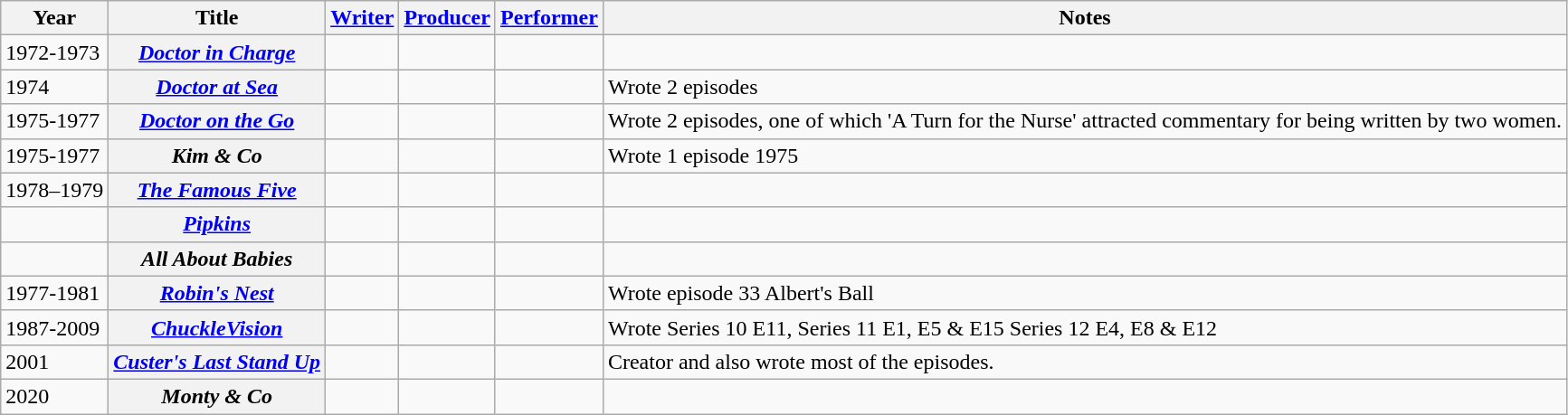<table class="wikitable sortable plainrowheaders">
<tr>
<th scope="col">Year</th>
<th scope="col">Title</th>
<th scope="col"><a href='#'>Writer</a></th>
<th scope="col"><a href='#'>Producer</a></th>
<th scope="col"><a href='#'>Performer</a></th>
<th scope="col">Notes</th>
</tr>
<tr>
<td>1972-1973</td>
<th scope="row"><em><a href='#'>Doctor in Charge</a></em></th>
<td></td>
<td></td>
<td></td>
<td></td>
</tr>
<tr>
<td>1974</td>
<th scope="row"><em><a href='#'>Doctor at Sea</a></em></th>
<td></td>
<td></td>
<td></td>
<td>Wrote 2 episodes</td>
</tr>
<tr>
<td>1975-1977</td>
<th scope="row"><em><a href='#'>Doctor on the Go</a></em></th>
<td></td>
<td></td>
<td></td>
<td>Wrote 2 episodes, one of which 'A Turn for the Nurse' attracted commentary for being written by two women.<br></td>
</tr>
<tr>
<td>1975-1977</td>
<th scope="row"><em>Kim & Co</em></th>
<td></td>
<td></td>
<td></td>
<td>Wrote 1 episode 1975</td>
</tr>
<tr>
<td>1978–1979</td>
<th scope="row"><em><a href='#'>The Famous Five</a></em></th>
<td></td>
<td></td>
<td></td>
<td></td>
</tr>
<tr>
<td></td>
<th scope="row"><em><a href='#'>Pipkins</a></em></th>
<td></td>
<td></td>
<td></td>
<td></td>
</tr>
<tr>
<td></td>
<th scope="row"><em>All About Babies</em></th>
<td></td>
<td></td>
<td></td>
<td></td>
</tr>
<tr>
<td>1977-1981</td>
<th scope="row"><em><a href='#'>Robin's Nest</a></em></th>
<td></td>
<td></td>
<td></td>
<td>Wrote episode 33 Albert's Ball</td>
</tr>
<tr>
<td>1987-2009</td>
<th scope="row"><em><a href='#'>ChuckleVision</a></em></th>
<td></td>
<td></td>
<td></td>
<td>Wrote Series 10 E11, Series 11 E1, E5 & E15 Series 12 E4, E8 & E12</td>
</tr>
<tr>
<td>2001</td>
<th scope="row"><em><a href='#'> Custer's Last Stand Up</a></em></th>
<td></td>
<td></td>
<td></td>
<td>Creator and also wrote most of the episodes.</td>
</tr>
<tr>
<td>2020</td>
<th scope="row"><em>Monty & Co</em></th>
<td></td>
<td></td>
<td></td>
<td></td>
</tr>
</table>
